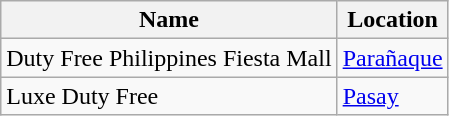<table class="wikitable sortable">
<tr>
<th>Name</th>
<th>Location</th>
</tr>
<tr>
<td>Duty Free Philippines Fiesta Mall</td>
<td><a href='#'>Parañaque</a></td>
</tr>
<tr>
<td>Luxe Duty Free</td>
<td><a href='#'>Pasay</a></td>
</tr>
</table>
